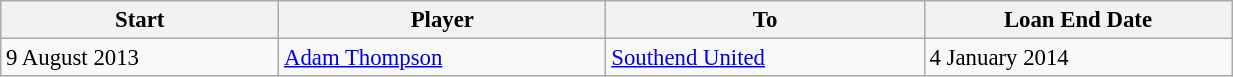<table class="wikitable" style="text-align:center; font-size:95%;width:65%; text-align:left">
<tr>
<th>Start</th>
<th>Player</th>
<th>To</th>
<th>Loan End Date</th>
</tr>
<tr>
<td>9 August 2013</td>
<td><a href='#'>Adam Thompson</a></td>
<td><a href='#'>Southend United</a></td>
<td>4 January 2014</td>
</tr>
</table>
